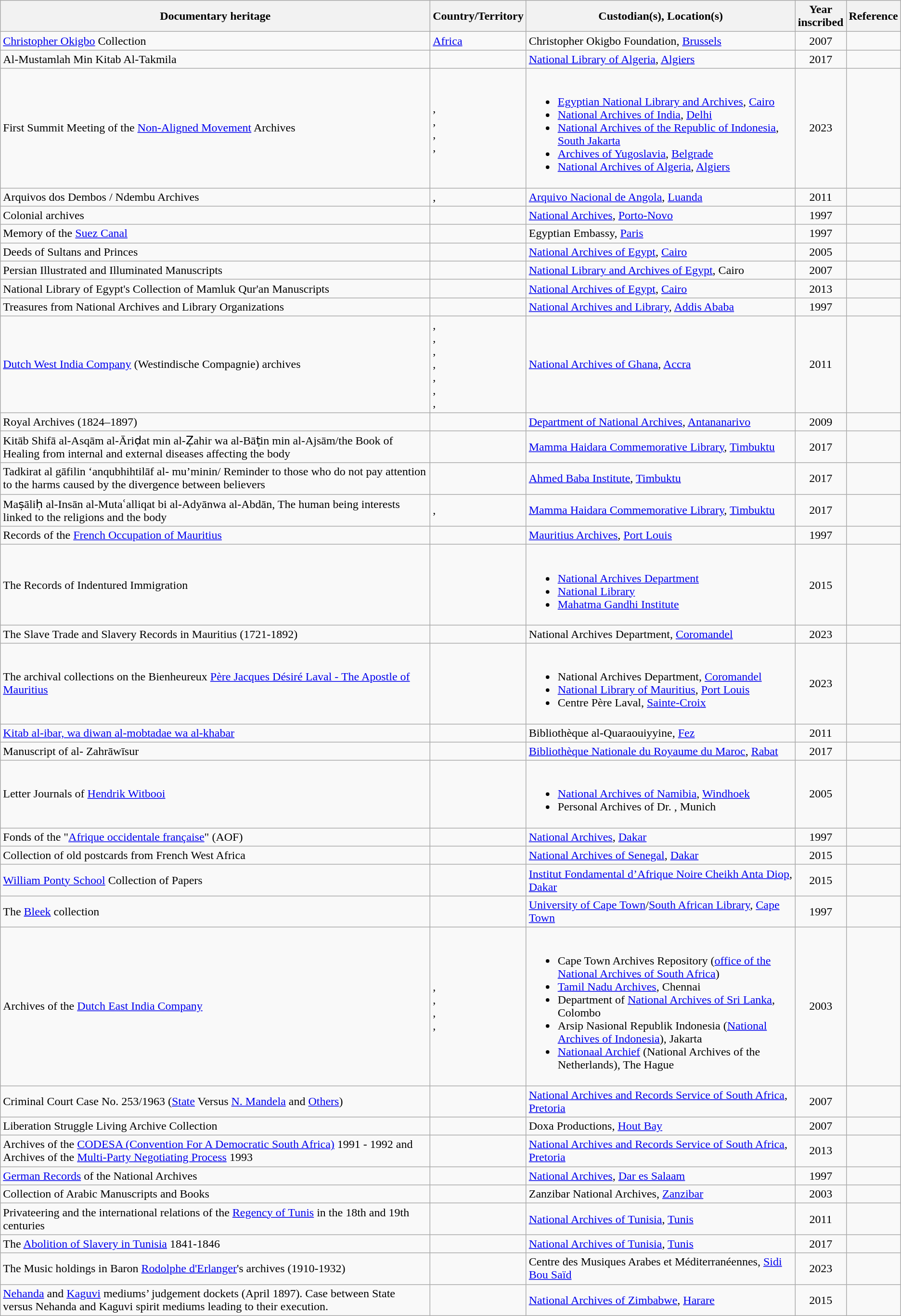<table class="wikitable sortable">
<tr>
<th>Documentary heritage</th>
<th>Country/Territory</th>
<th>Custodian(s), Location(s)</th>
<th>Year<br>inscribed</th>
<th>Reference</th>
</tr>
<tr>
<td><a href='#'>Christopher Okigbo</a> Collection</td>
<td><a href='#'>Africa</a></td>
<td>Christopher Okigbo Foundation, <a href='#'>Brussels</a><br><small></small></td>
<td align="center">2007</td>
<td align="center"></td>
</tr>
<tr>
<td>Al-Mustamlah Min Kitab Al-Takmila</td>
<td></td>
<td><a href='#'>National Library of Algeria</a>, <a href='#'>Algiers</a><br><small></small></td>
<td align="center">2017</td>
<td align="center"></td>
</tr>
<tr>
<td>First Summit Meeting of the <a href='#'>Non-Aligned Movement</a> Archives</td>
<td>,<br>,<br>,<br>,<br></td>
<td><br><ul><li><a href='#'>Egyptian National Library and Archives</a>, <a href='#'>Cairo</a> <small></small></li><li><a href='#'>National Archives of India</a>, <a href='#'>Delhi</a> <small></small></li><li><a href='#'>National Archives of the Republic of Indonesia</a>, <a href='#'>South Jakarta</a> <small></small></li><li><a href='#'>Archives of Yugoslavia</a>, <a href='#'>Belgrade</a> <small></small></li><li><a href='#'>National Archives of Algeria</a>, <a href='#'>Algiers</a> <small></small></li></ul></td>
<td align="center">2023</td>
<td align="center"></td>
</tr>
<tr>
<td>Arquivos dos Dembos / Ndembu Archives</td>
<td>,<br></td>
<td><a href='#'>Arquivo Nacional de Angola</a>, <a href='#'>Luanda</a><br><small></small></td>
<td align="center">2011</td>
<td align="center"></td>
</tr>
<tr>
<td>Colonial archives</td>
<td></td>
<td><a href='#'>National Archives</a>, <a href='#'>Porto-Novo</a><br><small></small></td>
<td align="center">1997</td>
<td align="center"></td>
</tr>
<tr>
<td>Memory of the <a href='#'>Suez Canal</a></td>
<td></td>
<td>Egyptian Embassy, <a href='#'>Paris</a><br><small></small></td>
<td align="center">1997</td>
<td align="center"></td>
</tr>
<tr>
<td>Deeds of Sultans and Princes</td>
<td></td>
<td><a href='#'>National Archives of Egypt</a>, <a href='#'>Cairo</a><br><small></small></td>
<td align="center">2005</td>
<td align="center"></td>
</tr>
<tr>
<td>Persian Illustrated and Illuminated Manuscripts</td>
<td></td>
<td><a href='#'>National Library and Archives of Egypt</a>, Cairo<br><small></small></td>
<td align="center">2007</td>
<td align="center"></td>
</tr>
<tr>
<td>National Library of Egypt's Collection of Mamluk Qur'an Manuscripts</td>
<td></td>
<td><a href='#'>National Archives of Egypt</a>, <a href='#'>Cairo</a><br><small></small></td>
<td align="center">2013</td>
<td align="center"></td>
</tr>
<tr>
<td>Treasures from National Archives and Library Organizations</td>
<td></td>
<td><a href='#'>National Archives and Library</a>, <a href='#'>Addis Ababa</a><br><small></small></td>
<td align="center">1997</td>
<td align="center"></td>
</tr>
<tr>
<td><a href='#'>Dutch West India Company</a> (Westindische Compagnie) archives</td>
<td>,<br>,<br>,<br>,<br>,<br>,<br>,<br></td>
<td><a href='#'>National Archives of Ghana</a>, <a href='#'>Accra</a><br><small></small></td>
<td align="center">2011</td>
<td align="center"></td>
</tr>
<tr>
<td>Royal Archives (1824–1897)</td>
<td></td>
<td><a href='#'>Department of National Archives</a>, <a href='#'>Antananarivo</a><br><small></small></td>
<td align="center">2009</td>
<td align="center"></td>
</tr>
<tr>
<td>Kitāb Shifā al-Asqām al-Āriḍat min al-Ẓahir wa al-Bāṭin min al-Ajsām/the Book of Healing from internal and external diseases affecting the body</td>
<td></td>
<td><a href='#'>Mamma Haidara Commemorative Library</a>, <a href='#'>Timbuktu</a><br><small></small></td>
<td align="center">2017</td>
<td align="center"></td>
</tr>
<tr>
<td>Tadkirat al gāfilin ‘anqubhihtilāf al- mu’minin/ Reminder to those who do not pay attention to the harms caused by the divergence between believers</td>
<td></td>
<td><a href='#'>Ahmed Baba Institute</a>, <a href='#'>Timbuktu</a><br><small></small></td>
<td align="center">2017</td>
<td align="center"></td>
</tr>
<tr>
<td>Maṣāliḥ al-Insān al-Mutaʿalliqat bi al-Adyānwa al-Abdān, The human being interests linked to the religions and the body</td>
<td>,<br></td>
<td><a href='#'>Mamma Haidara Commemorative Library</a>, <a href='#'>Timbuktu</a><br><small></small></td>
<td align="center">2017</td>
<td align="center"></td>
</tr>
<tr>
<td>Records of the <a href='#'>French Occupation of Mauritius</a></td>
<td></td>
<td><a href='#'>Mauritius Archives</a>, <a href='#'>Port Louis</a><br><small></small></td>
<td align="center">1997</td>
<td align="center"></td>
</tr>
<tr>
<td>The Records of Indentured Immigration</td>
<td></td>
<td><br><ul><li><a href='#'>National Archives Department</a> <small></small></li><li><a href='#'>National Library</a> <small></small></li><li><a href='#'>Mahatma Gandhi Institute</a> <small></small></li></ul></td>
<td align="center">2015</td>
<td align="center"></td>
</tr>
<tr>
<td>The Slave Trade and Slavery Records in Mauritius (1721-1892)</td>
<td></td>
<td>National Archives Department, <a href='#'>Coromandel</a><br><small></small></td>
<td align="center">2023</td>
<td align="center"></td>
</tr>
<tr>
<td>The archival collections on the Bienheureux <a href='#'>Père Jacques Désiré Laval - The Apostle of Mauritius</a></td>
<td></td>
<td><br><ul><li>National Archives Department, <a href='#'>Coromandel</a> <small></small></li><li><a href='#'>National Library of Mauritius</a>, <a href='#'>Port Louis</a> <small></small></li><li>Centre Père Laval, <a href='#'>Sainte-Croix</a> <small></small></li></ul></td>
<td align="center">2023</td>
<td align="center"></td>
</tr>
<tr>
<td><a href='#'>Kitab al-ibar, wa diwan al-mobtadae wa al-khabar</a></td>
<td></td>
<td>Bibliothèque al-Quaraouiyyine, <a href='#'>Fez</a><br><small></small></td>
<td align="center">2011</td>
<td align="center"></td>
</tr>
<tr>
<td>Manuscript of al- Zahrāwīsur</td>
<td></td>
<td><a href='#'>Bibliothèque Nationale du Royaume du Maroc</a>, <a href='#'>Rabat</a><br><small></small></td>
<td align="center">2017</td>
<td align="center"></td>
</tr>
<tr>
<td>Letter Journals of <a href='#'>Hendrik Witbooi</a></td>
<td></td>
<td><br><ul><li><a href='#'>National Archives of Namibia</a>, <a href='#'>Windhoek</a> <small></small></li><li>Personal Archives of Dr. , Munich <small></small></li></ul></td>
<td align="center">2005</td>
<td align="center"></td>
</tr>
<tr>
<td>Fonds of the "<a href='#'>Afrique occidentale française</a>" (AOF)</td>
<td></td>
<td><a href='#'>National Archives</a>, <a href='#'>Dakar</a><br><small></small></td>
<td align="center">1997</td>
<td align="center"></td>
</tr>
<tr>
<td>Collection of old postcards from French West Africa</td>
<td></td>
<td><a href='#'>National Archives of Senegal</a>, <a href='#'>Dakar</a><br><small></small></td>
<td align="center">2015</td>
<td align="center"></td>
</tr>
<tr>
<td><a href='#'>William Ponty School</a> Collection of Papers</td>
<td></td>
<td><a href='#'>Institut Fondamental d’Afrique Noire Cheikh Anta Diop</a>, <a href='#'>Dakar</a><br><small></small></td>
<td align="center">2015</td>
<td align="center"></td>
</tr>
<tr>
<td>The <a href='#'>Bleek</a> collection</td>
<td></td>
<td><a href='#'>University of Cape Town</a>/<a href='#'>South African Library</a>, <a href='#'>Cape Town</a><br><small></small></td>
<td align="center">1997</td>
<td align="center"></td>
</tr>
<tr>
<td>Archives of the <a href='#'>Dutch East India Company</a></td>
<td>,<br>,<br>,<br>,<br></td>
<td><br><ul><li>Cape Town Archives Repository (<a href='#'>office of the National Archives of South Africa</a>) <small></small></li><li><a href='#'>Tamil Nadu Archives</a>, Chennai <small></small></li><li>Department of <a href='#'>National Archives of Sri Lanka</a>, Colombo <small></small></li><li>Arsip Nasional Republik Indonesia (<a href='#'>National Archives of Indonesia</a>), Jakarta <small></small></li><li><a href='#'>Nationaal Archief</a> (National Archives of the Netherlands), The Hague <small></small></li></ul></td>
<td align="center">2003</td>
<td align="center"></td>
</tr>
<tr>
<td>Criminal Court Case No. 253/1963 (<a href='#'>State</a> Versus <a href='#'>N. Mandela</a> and <a href='#'>Others</a>)</td>
<td></td>
<td><a href='#'>National Archives and Records Service of South Africa</a>, <a href='#'>Pretoria</a><br><small></small></td>
<td align="center">2007</td>
<td align="center"></td>
</tr>
<tr>
<td>Liberation Struggle Living Archive Collection</td>
<td></td>
<td>Doxa Productions, <a href='#'>Hout Bay</a><br><small></small></td>
<td align="center">2007</td>
<td align="center"></td>
</tr>
<tr>
<td>Archives of the <a href='#'>CODESA (Convention For A Democratic South Africa)</a> 1991 - 1992 and Archives of the <a href='#'>Multi-Party Negotiating Process</a> 1993</td>
<td></td>
<td><a href='#'>National Archives and Records Service of South Africa</a>, <a href='#'>Pretoria</a><br><small></small></td>
<td align="center">2013</td>
<td align="center"></td>
</tr>
<tr>
<td><a href='#'>German Records</a> of the National Archives</td>
<td></td>
<td><a href='#'>National Archives</a>, <a href='#'>Dar es Salaam</a><br><small></small></td>
<td align="center">1997</td>
<td align="center"></td>
</tr>
<tr>
<td>Collection of Arabic Manuscripts and Books</td>
<td></td>
<td>Zanzibar National Archives, <a href='#'>Zanzibar</a><br><small></small></td>
<td align="center">2003</td>
<td align="center"></td>
</tr>
<tr>
<td>Privateering and the international relations of the <a href='#'>Regency of Tunis</a> in the 18th and 19th centuries</td>
<td></td>
<td><a href='#'>National Archives of Tunisia</a>, <a href='#'>Tunis</a><br><small></small></td>
<td align="center">2011</td>
<td align="center"></td>
</tr>
<tr>
<td>The <a href='#'>Abolition of Slavery in Tunisia</a> 1841-1846</td>
<td></td>
<td><a href='#'>National Archives of Tunisia</a>, <a href='#'>Tunis</a><br><small></small></td>
<td align="center">2017</td>
<td align="center"></td>
</tr>
<tr>
<td>The Music holdings in Baron <a href='#'>Rodolphe d'Erlanger</a>'s archives (1910-1932)</td>
<td></td>
<td>Centre des Musiques Arabes et Méditerranéennes, <a href='#'>Sidi Bou Saïd</a><br><small></small></td>
<td align="center">2023</td>
<td align="center"></td>
</tr>
<tr>
<td><a href='#'>Nehanda</a> and <a href='#'>Kaguvi</a> mediums’ judgement dockets (April 1897). Case between State versus Nehanda and Kaguvi spirit mediums leading to their execution.</td>
<td></td>
<td><a href='#'>National Archives of Zimbabwe</a>, <a href='#'>Harare</a><br><small></small></td>
<td align="center">2015</td>
<td align="center"></td>
</tr>
</table>
